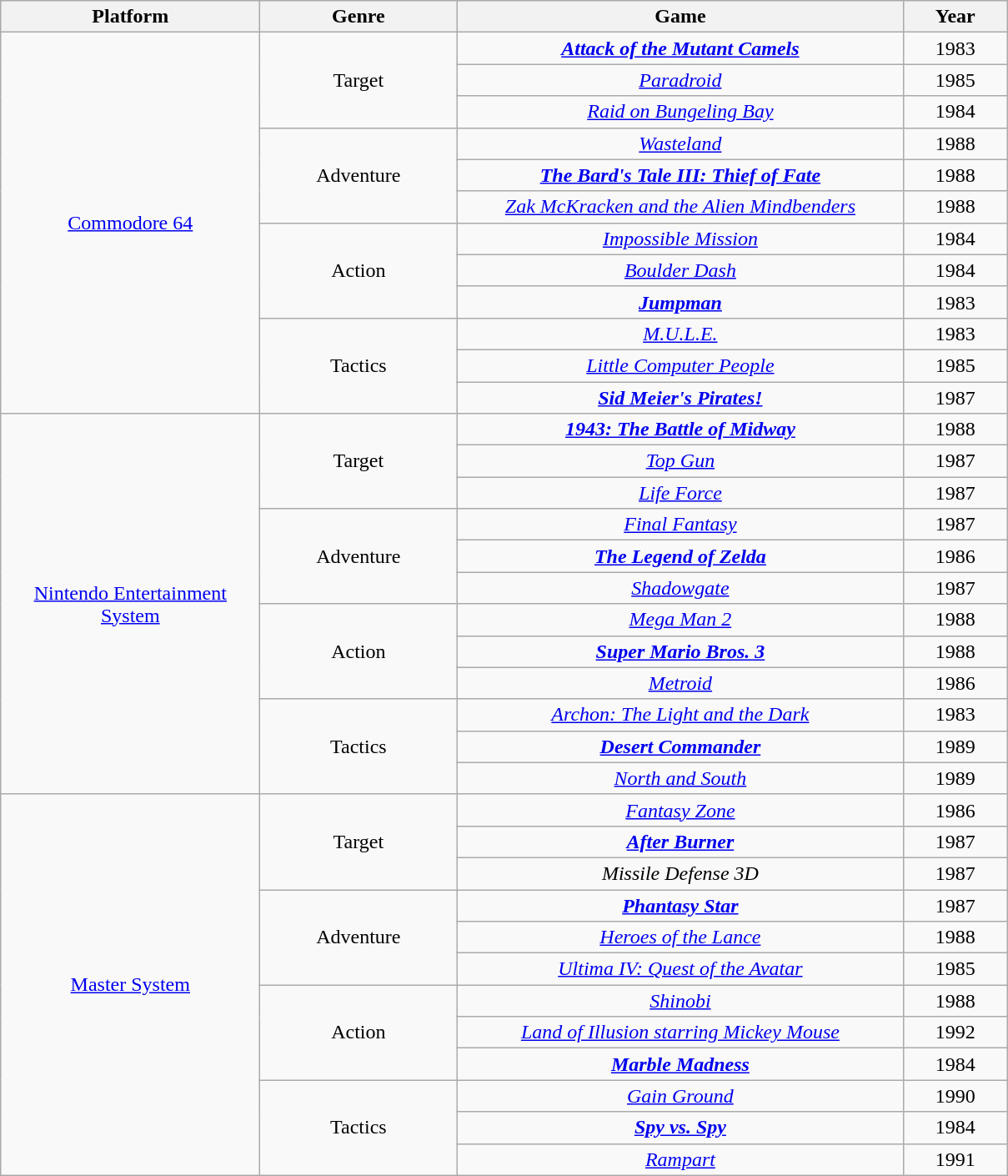<table class="wikitable" style="text-align: center;">
<tr>
<th width = 200>Platform</th>
<th width = 150>Genre</th>
<th width = 350>Game</th>
<th width = 75>Year</th>
</tr>
<tr>
<td rowspan="12"><a href='#'>Commodore 64</a></td>
<td rowspan="3">Target</td>
<td><strong><em><a href='#'>Attack of the Mutant Camels</a></em></strong></td>
<td>1983</td>
</tr>
<tr>
<td><em><a href='#'>Paradroid</a></em></td>
<td>1985</td>
</tr>
<tr>
<td><em><a href='#'>Raid on Bungeling Bay</a></em></td>
<td>1984</td>
</tr>
<tr>
<td rowspan="3">Adventure</td>
<td><em><a href='#'>Wasteland</a></em></td>
<td>1988</td>
</tr>
<tr>
<td><strong><em><a href='#'>The Bard's Tale III: Thief of Fate</a></em></strong></td>
<td>1988</td>
</tr>
<tr>
<td><em><a href='#'>Zak McKracken and the Alien Mindbenders</a></em></td>
<td>1988</td>
</tr>
<tr>
<td rowspan="3">Action</td>
<td><em><a href='#'>Impossible Mission</a></em></td>
<td>1984</td>
</tr>
<tr>
<td><em><a href='#'>Boulder Dash</a></em></td>
<td>1984</td>
</tr>
<tr>
<td><strong><em><a href='#'>Jumpman</a></em></strong></td>
<td>1983</td>
</tr>
<tr>
<td rowspan="3">Tactics</td>
<td><em><a href='#'>M.U.L.E.</a></em></td>
<td>1983</td>
</tr>
<tr>
<td><em><a href='#'>Little Computer People</a></em></td>
<td>1985</td>
</tr>
<tr>
<td><strong><em><a href='#'>Sid Meier's Pirates!</a></em></strong></td>
<td>1987</td>
</tr>
<tr>
<td rowspan="12"><a href='#'>Nintendo Entertainment<br>System</a></td>
<td rowspan="3">Target</td>
<td><strong><em><a href='#'>1943: The Battle of Midway</a></em></strong></td>
<td>1988</td>
</tr>
<tr>
<td><em><a href='#'>Top Gun</a></em></td>
<td>1987</td>
</tr>
<tr>
<td><em><a href='#'>Life Force</a></em></td>
<td>1987</td>
</tr>
<tr>
<td rowspan="3">Adventure</td>
<td><em><a href='#'>Final Fantasy</a></em></td>
<td>1987</td>
</tr>
<tr>
<td><strong><em><a href='#'>The Legend of Zelda</a></em></strong></td>
<td>1986</td>
</tr>
<tr>
<td><em><a href='#'>Shadowgate</a></em></td>
<td>1987</td>
</tr>
<tr>
<td rowspan="3">Action</td>
<td><em><a href='#'>Mega Man 2</a></em></td>
<td>1988</td>
</tr>
<tr>
<td><strong><em><a href='#'>Super Mario Bros. 3</a></em></strong></td>
<td>1988</td>
</tr>
<tr>
<td><em><a href='#'>Metroid</a></em></td>
<td>1986</td>
</tr>
<tr>
<td rowspan="3">Tactics</td>
<td><em><a href='#'>Archon: The Light and the Dark</a></em></td>
<td>1983</td>
</tr>
<tr>
<td><strong><em><a href='#'>Desert Commander</a></em></strong></td>
<td>1989</td>
</tr>
<tr>
<td><em><a href='#'>North and South</a></em></td>
<td>1989</td>
</tr>
<tr>
<td rowspan="12"><a href='#'>Master System</a></td>
<td rowspan="3">Target</td>
<td><em><a href='#'>Fantasy Zone</a></em></td>
<td>1986</td>
</tr>
<tr>
<td><strong><em><a href='#'>After Burner</a></em></strong></td>
<td>1987</td>
</tr>
<tr>
<td><em>Missile Defense 3D</em></td>
<td>1987</td>
</tr>
<tr>
<td rowspan="3">Adventure</td>
<td><strong><em><a href='#'>Phantasy Star</a></em></strong></td>
<td>1987</td>
</tr>
<tr>
<td><em><a href='#'>Heroes of the Lance</a></em></td>
<td>1988</td>
</tr>
<tr>
<td><em><a href='#'>Ultima IV: Quest of the Avatar</a></em></td>
<td>1985</td>
</tr>
<tr>
<td rowspan="3">Action</td>
<td><em><a href='#'>Shinobi</a></em></td>
<td>1988</td>
</tr>
<tr>
<td><em><a href='#'>Land of Illusion starring Mickey Mouse</a></em></td>
<td>1992</td>
</tr>
<tr>
<td><strong><em><a href='#'>Marble Madness</a></em></strong></td>
<td>1984</td>
</tr>
<tr>
<td rowspan="3">Tactics</td>
<td><em><a href='#'>Gain Ground</a></em></td>
<td>1990</td>
</tr>
<tr>
<td><strong><em><a href='#'>Spy vs. Spy</a></em></strong></td>
<td>1984</td>
</tr>
<tr>
<td><em><a href='#'>Rampart</a></em></td>
<td>1991</td>
</tr>
</table>
